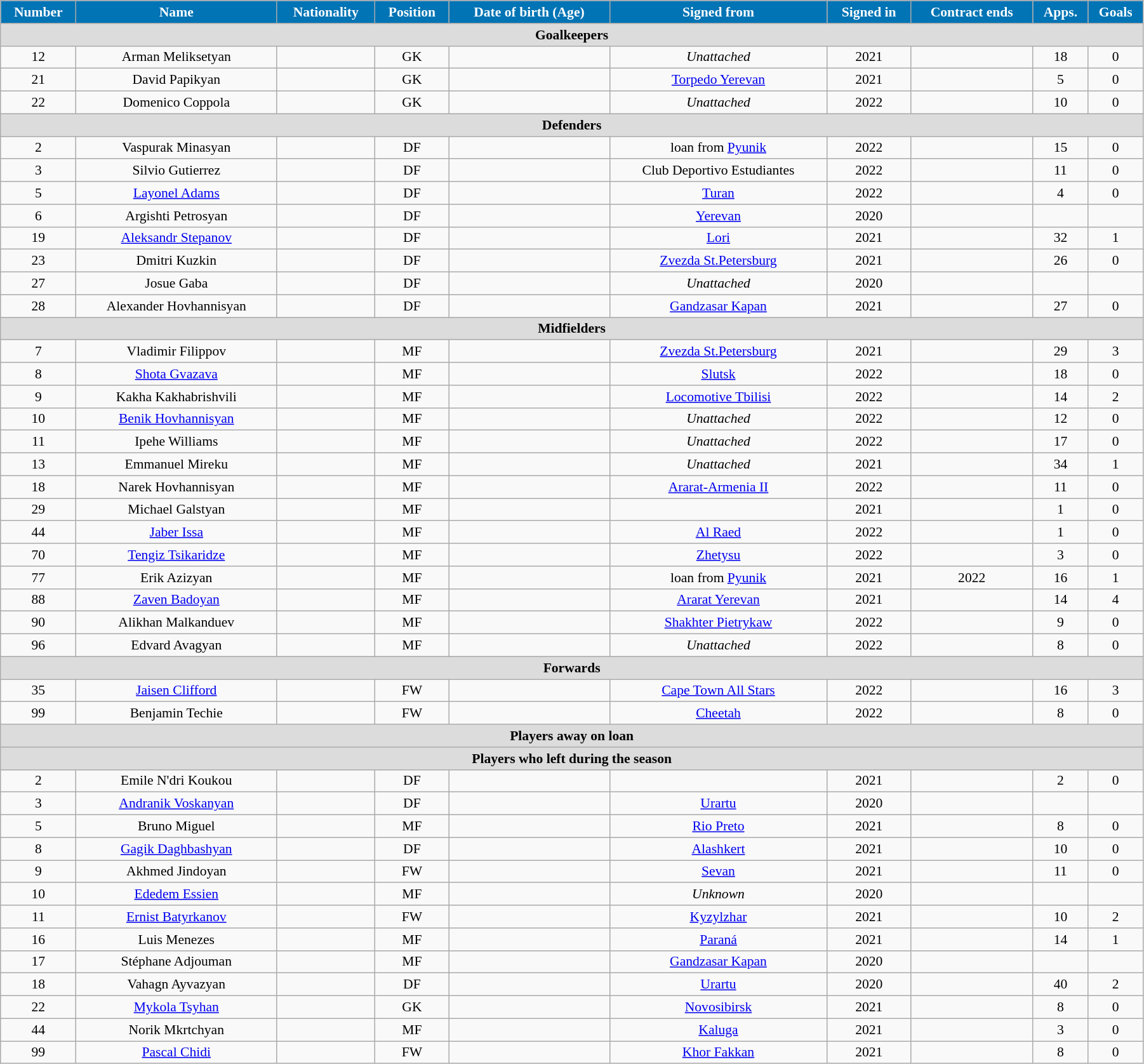<table class="wikitable"  style="text-align:center; font-size:90%; width:95%;">
<tr>
<th style="background:#0174B5; color:#FFFFFF; text-align:center;">Number</th>
<th style="background:#0174B5; color:#FFFFFF; text-align:center;">Name</th>
<th style="background:#0174B5; color:#FFFFFF; text-align:center;">Nationality</th>
<th style="background:#0174B5; color:#FFFFFF; text-align:center;">Position</th>
<th style="background:#0174B5; color:#FFFFFF; text-align:center;">Date of birth (Age)</th>
<th style="background:#0174B5; color:#FFFFFF; text-align:center;">Signed from</th>
<th style="background:#0174B5; color:#FFFFFF; text-align:center;">Signed in</th>
<th style="background:#0174B5; color:#FFFFFF; text-align:center;">Contract ends</th>
<th style="background:#0174B5; color:#FFFFFF; text-align:center;">Apps.</th>
<th style="background:#0174B5; color:#FFFFFF; text-align:center;">Goals</th>
</tr>
<tr>
<th colspan="11"  style="background:#dcdcdc; text-align:center;">Goalkeepers</th>
</tr>
<tr>
<td>12</td>
<td>Arman Meliksetyan</td>
<td></td>
<td>GK</td>
<td></td>
<td><em>Unattached</em></td>
<td>2021</td>
<td></td>
<td>18</td>
<td>0</td>
</tr>
<tr>
<td>21</td>
<td>David Papikyan</td>
<td></td>
<td>GK</td>
<td></td>
<td><a href='#'>Torpedo Yerevan</a></td>
<td>2021</td>
<td></td>
<td>5</td>
<td>0</td>
</tr>
<tr>
<td>22</td>
<td>Domenico Coppola</td>
<td></td>
<td>GK</td>
<td></td>
<td><em>Unattached</em></td>
<td>2022</td>
<td></td>
<td>10</td>
<td>0</td>
</tr>
<tr>
<th colspan="11"  style="background:#dcdcdc; text-align:center;">Defenders</th>
</tr>
<tr>
<td>2</td>
<td>Vaspurak Minasyan</td>
<td></td>
<td>DF</td>
<td></td>
<td>loan from <a href='#'>Pyunik</a></td>
<td>2022</td>
<td></td>
<td>15</td>
<td>0</td>
</tr>
<tr>
<td>3</td>
<td>Silvio Gutierrez</td>
<td></td>
<td>DF</td>
<td></td>
<td>Club Deportivo Estudiantes</td>
<td>2022</td>
<td></td>
<td>11</td>
<td>0</td>
</tr>
<tr>
<td>5</td>
<td><a href='#'>Layonel Adams</a></td>
<td></td>
<td>DF</td>
<td></td>
<td><a href='#'>Turan</a></td>
<td>2022</td>
<td></td>
<td>4</td>
<td>0</td>
</tr>
<tr>
<td>6</td>
<td>Argishti Petrosyan</td>
<td></td>
<td>DF</td>
<td></td>
<td><a href='#'>Yerevan</a></td>
<td>2020</td>
<td></td>
<td></td>
<td></td>
</tr>
<tr>
<td>19</td>
<td><a href='#'>Aleksandr Stepanov</a></td>
<td></td>
<td>DF</td>
<td></td>
<td><a href='#'>Lori</a></td>
<td>2021</td>
<td></td>
<td>32</td>
<td>1</td>
</tr>
<tr>
<td>23</td>
<td>Dmitri Kuzkin</td>
<td></td>
<td>DF</td>
<td></td>
<td><a href='#'>Zvezda St.Petersburg</a></td>
<td>2021</td>
<td></td>
<td>26</td>
<td>0</td>
</tr>
<tr>
<td>27</td>
<td>Josue Gaba</td>
<td></td>
<td>DF</td>
<td></td>
<td><em>Unattached</em></td>
<td>2020</td>
<td></td>
<td></td>
<td></td>
</tr>
<tr>
<td>28</td>
<td>Alexander Hovhannisyan</td>
<td></td>
<td>DF</td>
<td></td>
<td><a href='#'>Gandzasar Kapan</a></td>
<td>2021</td>
<td></td>
<td>27</td>
<td>0</td>
</tr>
<tr>
<th colspan="11"  style="background:#dcdcdc; text-align:center;">Midfielders</th>
</tr>
<tr>
<td>7</td>
<td>Vladimir Filippov</td>
<td></td>
<td>MF</td>
<td></td>
<td><a href='#'>Zvezda St.Petersburg</a></td>
<td>2021</td>
<td></td>
<td>29</td>
<td>3</td>
</tr>
<tr>
<td>8</td>
<td><a href='#'>Shota Gvazava</a></td>
<td></td>
<td>MF</td>
<td></td>
<td><a href='#'>Slutsk</a></td>
<td>2022</td>
<td></td>
<td>18</td>
<td>0</td>
</tr>
<tr>
<td>9</td>
<td>Kakha Kakhabrishvili</td>
<td></td>
<td>MF</td>
<td></td>
<td><a href='#'>Locomotive Tbilisi</a></td>
<td>2022</td>
<td></td>
<td>14</td>
<td>2</td>
</tr>
<tr>
<td>10</td>
<td><a href='#'>Benik Hovhannisyan</a></td>
<td></td>
<td>MF</td>
<td></td>
<td><em>Unattached</em></td>
<td>2022</td>
<td></td>
<td>12</td>
<td>0</td>
</tr>
<tr>
<td>11</td>
<td>Ipehe Williams</td>
<td></td>
<td>MF</td>
<td></td>
<td><em>Unattached</em></td>
<td>2022</td>
<td></td>
<td>17</td>
<td>0</td>
</tr>
<tr>
<td>13</td>
<td>Emmanuel Mireku</td>
<td></td>
<td>MF</td>
<td></td>
<td><em>Unattached</em></td>
<td>2021</td>
<td></td>
<td>34</td>
<td>1</td>
</tr>
<tr>
<td>18</td>
<td>Narek Hovhannisyan</td>
<td></td>
<td>MF</td>
<td></td>
<td><a href='#'>Ararat-Armenia II</a></td>
<td>2022</td>
<td></td>
<td>11</td>
<td>0</td>
</tr>
<tr>
<td>29</td>
<td>Michael Galstyan</td>
<td></td>
<td>MF</td>
<td></td>
<td></td>
<td>2021</td>
<td></td>
<td>1</td>
<td>0</td>
</tr>
<tr>
<td>44</td>
<td><a href='#'>Jaber Issa</a></td>
<td></td>
<td>MF</td>
<td></td>
<td><a href='#'>Al Raed</a></td>
<td>2022</td>
<td></td>
<td>1</td>
<td>0</td>
</tr>
<tr>
<td>70</td>
<td><a href='#'>Tengiz Tsikaridze</a></td>
<td></td>
<td>MF</td>
<td></td>
<td><a href='#'>Zhetysu</a></td>
<td>2022</td>
<td></td>
<td>3</td>
<td>0</td>
</tr>
<tr>
<td>77</td>
<td>Erik Azizyan</td>
<td></td>
<td>MF</td>
<td></td>
<td>loan from <a href='#'>Pyunik</a></td>
<td>2021</td>
<td>2022</td>
<td>16</td>
<td>1</td>
</tr>
<tr>
<td>88</td>
<td><a href='#'>Zaven Badoyan</a></td>
<td></td>
<td>MF</td>
<td></td>
<td><a href='#'>Ararat Yerevan</a></td>
<td>2021</td>
<td></td>
<td>14</td>
<td>4</td>
</tr>
<tr>
<td>90</td>
<td>Alikhan Malkanduev</td>
<td></td>
<td>MF</td>
<td></td>
<td><a href='#'>Shakhter Pietrykaw</a></td>
<td>2022</td>
<td></td>
<td>9</td>
<td>0</td>
</tr>
<tr>
<td>96</td>
<td>Edvard Avagyan</td>
<td></td>
<td>MF</td>
<td></td>
<td><em>Unattached</em></td>
<td>2022</td>
<td></td>
<td>8</td>
<td>0</td>
</tr>
<tr>
<th colspan="11"  style="background:#dcdcdc; text-align:center;">Forwards</th>
</tr>
<tr>
<td>35</td>
<td><a href='#'>Jaisen Clifford</a></td>
<td></td>
<td>FW</td>
<td></td>
<td><a href='#'>Cape Town All Stars</a></td>
<td>2022</td>
<td></td>
<td>16</td>
<td>3</td>
</tr>
<tr>
<td>99</td>
<td>Benjamin Techie</td>
<td></td>
<td>FW</td>
<td></td>
<td><a href='#'>Cheetah</a></td>
<td>2022</td>
<td></td>
<td>8</td>
<td>0</td>
</tr>
<tr>
<th colspan="11"  style="background:#dcdcdc; text-align:center;">Players away on loan</th>
</tr>
<tr>
<th colspan="11"  style="background:#dcdcdc; text-align:center;">Players who left during the season</th>
</tr>
<tr>
<td>2</td>
<td>Emile N'dri Koukou</td>
<td></td>
<td>DF</td>
<td></td>
<td></td>
<td>2021</td>
<td></td>
<td>2</td>
<td>0</td>
</tr>
<tr>
<td>3</td>
<td><a href='#'>Andranik Voskanyan</a></td>
<td></td>
<td>DF</td>
<td></td>
<td><a href='#'>Urartu</a></td>
<td>2020</td>
<td></td>
<td></td>
<td></td>
</tr>
<tr>
<td>5</td>
<td>Bruno Miguel</td>
<td></td>
<td>MF</td>
<td></td>
<td><a href='#'>Rio Preto</a></td>
<td>2021</td>
<td></td>
<td>8</td>
<td>0</td>
</tr>
<tr>
<td>8</td>
<td><a href='#'>Gagik Daghbashyan</a></td>
<td></td>
<td>DF</td>
<td></td>
<td><a href='#'>Alashkert</a></td>
<td>2021</td>
<td></td>
<td>10</td>
<td>0</td>
</tr>
<tr>
<td>9</td>
<td>Akhmed Jindoyan</td>
<td></td>
<td>FW</td>
<td></td>
<td><a href='#'>Sevan</a></td>
<td>2021</td>
<td></td>
<td>11</td>
<td>0</td>
</tr>
<tr>
<td>10</td>
<td><a href='#'>Ededem Essien</a></td>
<td></td>
<td>MF</td>
<td></td>
<td><em>Unknown</em></td>
<td>2020</td>
<td></td>
<td></td>
<td></td>
</tr>
<tr>
<td>11</td>
<td><a href='#'>Ernist Batyrkanov</a></td>
<td></td>
<td>FW</td>
<td></td>
<td><a href='#'>Kyzylzhar</a></td>
<td>2021</td>
<td></td>
<td>10</td>
<td>2</td>
</tr>
<tr>
<td>16</td>
<td>Luis Menezes</td>
<td></td>
<td>MF</td>
<td></td>
<td><a href='#'>Paraná</a></td>
<td>2021</td>
<td></td>
<td>14</td>
<td>1</td>
</tr>
<tr>
<td>17</td>
<td>Stéphane Adjouman</td>
<td></td>
<td>MF</td>
<td></td>
<td><a href='#'>Gandzasar Kapan</a></td>
<td>2020</td>
<td></td>
<td></td>
<td></td>
</tr>
<tr>
<td>18</td>
<td>Vahagn Ayvazyan</td>
<td></td>
<td>DF</td>
<td></td>
<td><a href='#'>Urartu</a></td>
<td>2020</td>
<td></td>
<td>40</td>
<td>2</td>
</tr>
<tr>
<td>22</td>
<td><a href='#'>Mykola Tsyhan</a></td>
<td></td>
<td>GK</td>
<td></td>
<td><a href='#'>Novosibirsk</a></td>
<td>2021</td>
<td></td>
<td>8</td>
<td>0</td>
</tr>
<tr>
<td>44</td>
<td>Norik Mkrtchyan</td>
<td></td>
<td>MF</td>
<td></td>
<td><a href='#'>Kaluga</a></td>
<td>2021</td>
<td></td>
<td>3</td>
<td>0</td>
</tr>
<tr>
<td>99</td>
<td><a href='#'>Pascal Chidi</a></td>
<td></td>
<td>FW</td>
<td></td>
<td><a href='#'>Khor Fakkan</a></td>
<td>2021</td>
<td></td>
<td>8</td>
<td>0</td>
</tr>
</table>
